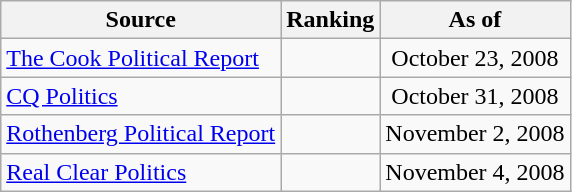<table class="wikitable" style="text-align:center">
<tr>
<th>Source</th>
<th>Ranking</th>
<th>As of</th>
</tr>
<tr>
<td align=left><a href='#'>The Cook Political Report</a></td>
<td></td>
<td>October 23, 2008</td>
</tr>
<tr>
<td align=left><a href='#'>CQ Politics</a></td>
<td></td>
<td>October 31, 2008</td>
</tr>
<tr>
<td align=left><a href='#'>Rothenberg Political Report</a></td>
<td></td>
<td>November 2, 2008</td>
</tr>
<tr>
<td align=left><a href='#'>Real Clear Politics</a></td>
<td></td>
<td>November 4, 2008</td>
</tr>
</table>
